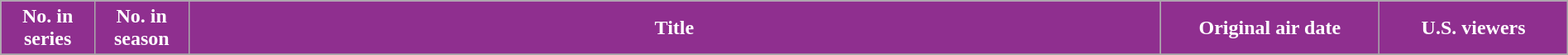<table class="wikitable plainrowheaders" style="width:100%;">
<tr>
<th scope="col" style="background-color: #8F2F8F; color:white; width:6%;">No. in<br>series</th>
<th scope="col" style="background-color: #8F2F8F; color:white; width:6%;">No. in<br>season</th>
<th scope="col" style="background-color: #8F2F8F; color:white; width:62%;">Title</th>
<th scope="col" style="background-color: #8F2F8F; color:white; width:14%;">Original air date</th>
<th scope="col" style="background-color: #8F2F8F; color:white; width:12%;">U.S. viewers</th>
</tr>
<tr>
</tr>
</table>
